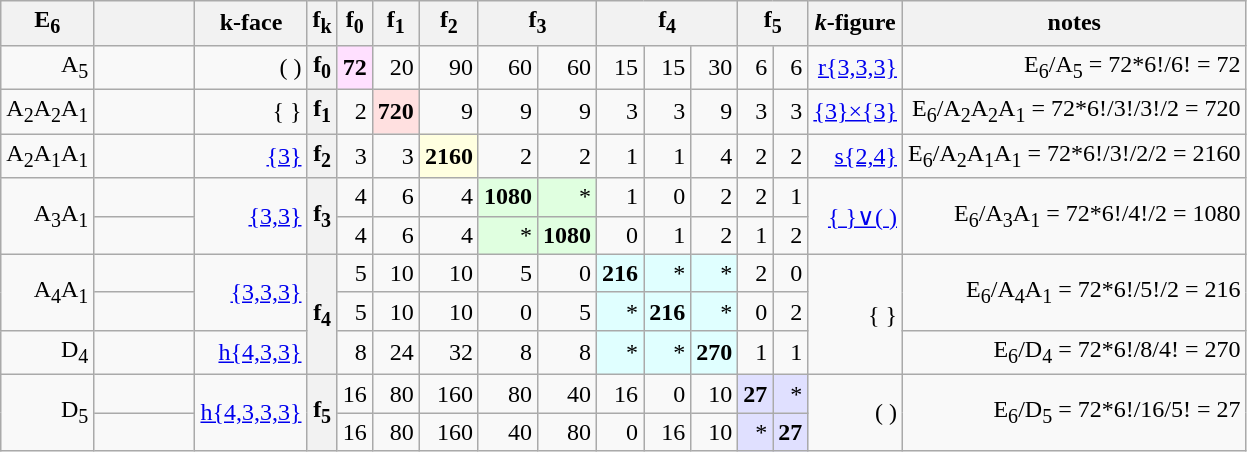<table class=wikitable>
<tr>
<th>E<sub>6</sub></th>
<th width=60></th>
<th>k-face</th>
<th>f<sub>k</sub></th>
<th>f<sub>0</sub></th>
<th>f<sub>1</sub></th>
<th>f<sub>2</sub></th>
<th colspan=2>f<sub>3</sub></th>
<th colspan=3>f<sub>4</sub></th>
<th colspan=2>f<sub>5</sub></th>
<th><em>k</em>-figure</th>
<th>notes</th>
</tr>
<tr align=right>
<td>A<sub>5</sub></td>
<td></td>
<td>( )</td>
<th>f<sub>0</sub></th>
<td BGCOLOR="#ffe0ff"><strong>72</strong></td>
<td>20</td>
<td>90</td>
<td>60</td>
<td>60</td>
<td>15</td>
<td>15</td>
<td>30</td>
<td>6</td>
<td>6</td>
<td><a href='#'>r{3,3,3}</a></td>
<td>E<sub>6</sub>/A<sub>5</sub> = 72*6!/6! = 72</td>
</tr>
<tr align=right>
<td>A<sub>2</sub>A<sub>2</sub>A<sub>1</sub></td>
<td></td>
<td>{ }</td>
<th>f<sub>1</sub></th>
<td>2</td>
<td BGCOLOR="#ffe0e0"><strong>720</strong></td>
<td>9</td>
<td>9</td>
<td>9</td>
<td>3</td>
<td>3</td>
<td>9</td>
<td>3</td>
<td>3</td>
<td><a href='#'>{3}×{3}</a></td>
<td>E<sub>6</sub>/A<sub>2</sub>A<sub>2</sub>A<sub>1</sub> = 72*6!/3!/3!/2 = 720</td>
</tr>
<tr align=right>
<td>A<sub>2</sub>A<sub>1</sub>A<sub>1</sub></td>
<td></td>
<td><a href='#'>{3}</a></td>
<th>f<sub>2</sub></th>
<td>3</td>
<td>3</td>
<td BGCOLOR="#ffffe0"><strong>2160</strong></td>
<td>2</td>
<td>2</td>
<td>1</td>
<td>1</td>
<td>4</td>
<td>2</td>
<td>2</td>
<td><a href='#'>s{2,4}</a></td>
<td>E<sub>6</sub>/A<sub>2</sub>A<sub>1</sub>A<sub>1</sub> = 72*6!/3!/2/2 = 2160</td>
</tr>
<tr align=right>
<td rowspan=2>A<sub>3</sub>A<sub>1</sub></td>
<td></td>
<td rowspan=2><a href='#'>{3,3}</a></td>
<th rowspan=2>f<sub>3</sub></th>
<td>4</td>
<td>6</td>
<td>4</td>
<td BGCOLOR="#e0ffe0"><strong>1080</strong></td>
<td BGCOLOR="#e0ffe0">*</td>
<td>1</td>
<td>0</td>
<td>2</td>
<td>2</td>
<td>1</td>
<td rowspan=2><a href='#'>{ }∨( )</a></td>
<td rowspan=2>E<sub>6</sub>/A<sub>3</sub>A<sub>1</sub> = 72*6!/4!/2 = 1080</td>
</tr>
<tr align=right>
<td></td>
<td>4</td>
<td>6</td>
<td>4</td>
<td BGCOLOR="#e0ffe0">*</td>
<td BGCOLOR="#e0ffe0"><strong>1080</strong></td>
<td>0</td>
<td>1</td>
<td>2</td>
<td>1</td>
<td>2</td>
</tr>
<tr align=right>
<td rowspan=2>A<sub>4</sub>A<sub>1</sub></td>
<td></td>
<td rowspan=2><a href='#'>{3,3,3}</a></td>
<th rowspan=3>f<sub>4</sub></th>
<td>5</td>
<td>10</td>
<td>10</td>
<td>5</td>
<td>0</td>
<td BGCOLOR="#e0ffff"><strong>216</strong></td>
<td BGCOLOR="#e0ffff">*</td>
<td BGCOLOR="#e0ffff">*</td>
<td>2</td>
<td>0</td>
<td rowspan=3>{ }</td>
<td rowspan=2>E<sub>6</sub>/A<sub>4</sub>A<sub>1</sub> = 72*6!/5!/2 = 216</td>
</tr>
<tr align=right>
<td></td>
<td>5</td>
<td>10</td>
<td>10</td>
<td>0</td>
<td>5</td>
<td BGCOLOR="#e0ffff">*</td>
<td BGCOLOR="#e0ffff"><strong>216</strong></td>
<td BGCOLOR="#e0ffff">*</td>
<td>0</td>
<td>2</td>
</tr>
<tr align=right>
<td>D<sub>4</sub></td>
<td></td>
<td><a href='#'>h{4,3,3}</a></td>
<td>8</td>
<td>24</td>
<td>32</td>
<td>8</td>
<td>8</td>
<td BGCOLOR="#e0ffff">*</td>
<td BGCOLOR="#e0ffff">*</td>
<td BGCOLOR="#e0ffff"><strong>270</strong></td>
<td>1</td>
<td>1</td>
<td>E<sub>6</sub>/D<sub>4</sub> = 72*6!/8/4! = 270</td>
</tr>
<tr align=right>
<td rowspan=2>D<sub>5</sub></td>
<td></td>
<td rowspan=2><a href='#'>h{4,3,3,3}</a></td>
<th rowspan=2>f<sub>5</sub></th>
<td>16</td>
<td>80</td>
<td>160</td>
<td>80</td>
<td>40</td>
<td>16</td>
<td>0</td>
<td>10</td>
<td BGCOLOR="#e0e0ff"><strong>27</strong></td>
<td BGCOLOR="#e0e0ff">*</td>
<td rowspan=2>( )</td>
<td rowspan=2>E<sub>6</sub>/D<sub>5</sub> = 72*6!/16/5! = 27</td>
</tr>
<tr align=right>
<td></td>
<td>16</td>
<td>80</td>
<td>160</td>
<td>40</td>
<td>80</td>
<td>0</td>
<td>16</td>
<td>10</td>
<td BGCOLOR="#e0e0ff">*</td>
<td BGCOLOR="#e0e0ff"><strong>27</strong></td>
</tr>
</table>
